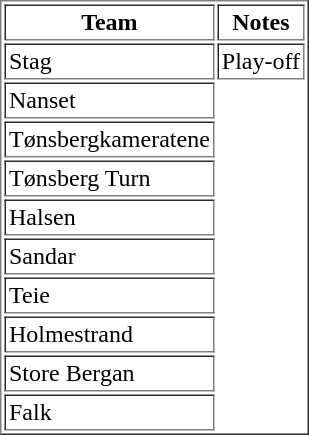<table border="1" cellpadding="2">
<tr>
<th>Team</th>
<th>Notes</th>
</tr>
<tr>
<td>Stag</td>
<td>Play-off</td>
</tr>
<tr>
<td>Nanset</td>
</tr>
<tr>
<td>Tønsbergkameratene</td>
</tr>
<tr>
<td>Tønsberg Turn</td>
</tr>
<tr>
<td>Halsen</td>
</tr>
<tr>
<td>Sandar</td>
</tr>
<tr>
<td>Teie</td>
</tr>
<tr>
<td>Holmestrand</td>
</tr>
<tr>
<td>Store Bergan</td>
</tr>
<tr>
<td>Falk</td>
</tr>
</table>
